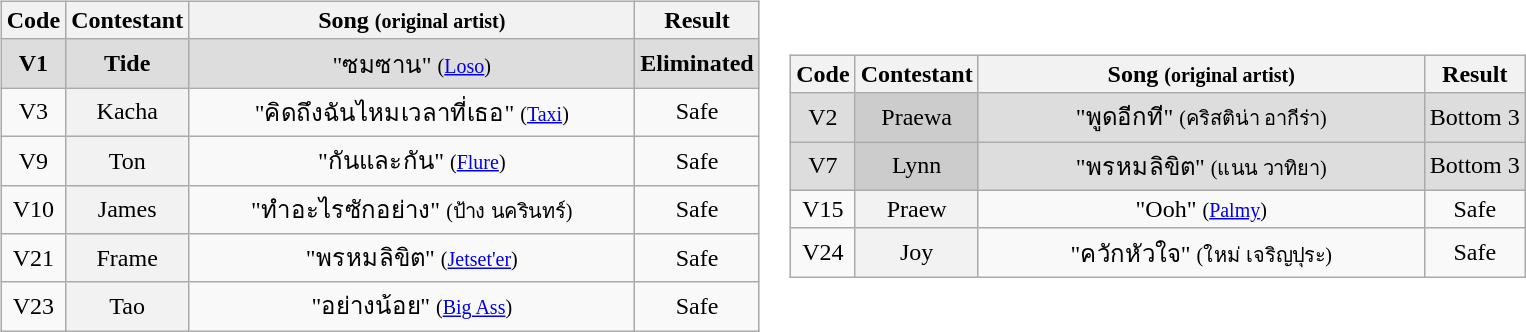<table>
<tr>
<td><br><table class="wikitable" style="text-align:center;">
<tr>
<th scope="col">Code</th>
<th scope="col">Contestant</th>
<th style="width:290px;" scope="col">Song <small>(original artist)</small></th>
<th scope="col">Result</th>
</tr>
<tr style="background:#ddd;">
<td><strong>V1</strong></td>
<th scope="row" style="background-color:#DDDDDD; font-weight:normal;"><strong>Tide</strong></th>
<td>"ซมซาน" <small> (<a href='#'>Loso</a>)</small></td>
<td><strong>Eliminated</strong></td>
</tr>
<tr>
<td>V3</td>
<th scope="row" style="font-weight:normal;">Kacha</th>
<td>"คิดถึงฉันไหมเวลาที่เธอ" <small>(<a href='#'>Taxi</a>)</small></td>
<td>Safe</td>
</tr>
<tr>
<td>V9</td>
<th scope="row" style="font-weight:normal;">Ton</th>
<td>"กันและกัน" <small>(<a href='#'>Flure</a>)</small></td>
<td>Safe</td>
</tr>
<tr>
<td>V10</td>
<th scope="row" style="font-weight:normal;">James</th>
<td>"ทำอะไรซักอย่าง" <small>(ป้าง นครินทร์)</small></td>
<td>Safe</td>
</tr>
<tr>
<td>V21</td>
<th scope="row" style="font-weight:normal;">Frame</th>
<td>"พรหมลิขิต" <small>(<a href='#'>Jetset'er</a>)</small></td>
<td>Safe</td>
</tr>
<tr>
<td>V23</td>
<th scope="row" style="font-weight:normal;">Tao</th>
<td>"อย่างน้อย" <small>(<a href='#'>Big Ass</a>)</small></td>
<td>Safe</td>
</tr>
</table>
</td>
<td><br><table class="wikitable" style="text-align:center;">
<tr>
<th scope="col">Code</th>
<th scope="col">Contestant</th>
<th style="width:290px;" scope="col">Song <small>(original artist)</small></th>
<th scope="col">Result</th>
</tr>
<tr style="background:#ddd;">
<td>V2</td>
<th scope="row" style="background-color:#CCCCCC; font-weight:normal;">Praewa</th>
<td>"พูดอีกที" <small>(คริสติน่า อากีร่า)</small></td>
<td>Bottom 3</td>
</tr>
<tr style="background:#ddd;">
<td>V7</td>
<th scope="row" style="background-color:#CCCCCC; font-weight:normal;">Lynn</th>
<td>"พรหมลิขิต" <small>(แนน วาทิยา)</small></td>
<td>Bottom 3</td>
</tr>
<tr>
<td>V15</td>
<th scope="row" style="font-weight:normal;">Praew</th>
<td>"Ooh" <small>(<a href='#'>Palmy</a>)</small></td>
<td>Safe</td>
</tr>
<tr>
<td>V24</td>
<th scope="row" style="font-weight:normal;">Joy</th>
<td>"ควักหัวใจ" <small>(ใหม่ เจริญปุระ)</small></td>
<td>Safe</td>
</tr>
</table>
</td>
</tr>
</table>
